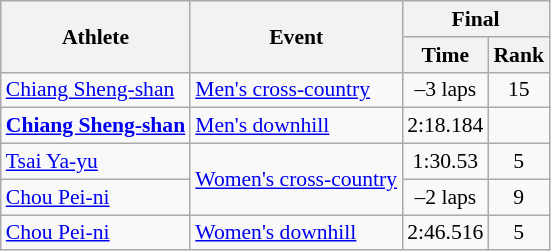<table class=wikitable style=font-size:90%;text-align:center>
<tr>
<th rowspan="2">Athlete</th>
<th rowspan="2">Event</th>
<th colspan="2">Final</th>
</tr>
<tr>
<th>Time</th>
<th>Rank</th>
</tr>
<tr>
<td align="left"><a href='#'>Chiang Sheng-shan</a></td>
<td align="left"><a href='#'>Men's cross-country</a></td>
<td>–3 laps</td>
<td>15</td>
</tr>
<tr>
<td align="left"><strong><a href='#'>Chiang Sheng-shan</a></strong></td>
<td align="left"><a href='#'>Men's downhill</a></td>
<td>2:18.184</td>
<td></td>
</tr>
<tr>
<td align="left"><a href='#'>Tsai Ya-yu</a></td>
<td align="left" rowspan="2"><a href='#'>Women's cross-country</a></td>
<td>1:30.53</td>
<td>5</td>
</tr>
<tr>
<td align="left"><a href='#'>Chou Pei-ni</a></td>
<td>–2 laps</td>
<td>9</td>
</tr>
<tr>
<td align="left"><a href='#'>Chou Pei-ni</a></td>
<td align="left" rowspan="2"><a href='#'>Women's downhill</a></td>
<td>2:46.516</td>
<td>5</td>
</tr>
</table>
